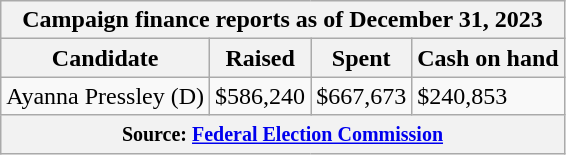<table class="wikitable sortable">
<tr>
<th colspan=4>Campaign finance reports as of December 31, 2023</th>
</tr>
<tr style="text-align:center;">
<th>Candidate</th>
<th>Raised</th>
<th>Spent</th>
<th>Cash on hand</th>
</tr>
<tr>
<td>Ayanna Pressley (D)</td>
<td>$586,240</td>
<td>$667,673</td>
<td>$240,853</td>
</tr>
<tr>
<th colspan="4"><small>Source: <a href='#'>Federal Election Commission</a></small></th>
</tr>
</table>
